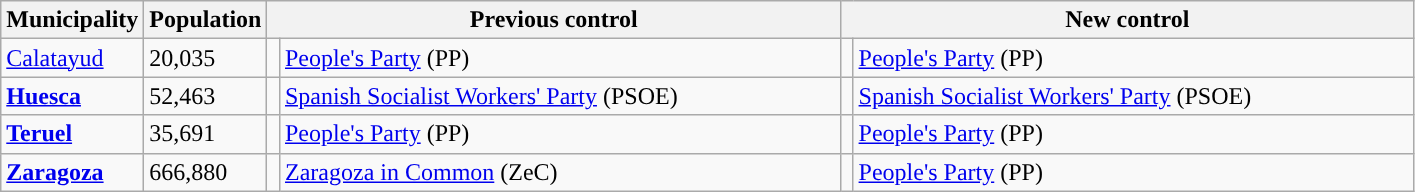<table class="wikitable sortable">
<tr>
<th>Municipality</th>
<th>Population</th>
<th colspan="2" style="width:375px;">Previous control</th>
<th colspan="2" style="width:375px;">New control</th>
</tr>
<tr>
<td><a href='#'>Calatayud</a></td>
<td>20,035</td>
<td width="1" style="color:inherit;background:"></td>
<td><a href='#'>People's Party</a> (PP)</td>
<td width="1" style="color:inherit;background:"></td>
<td><a href='#'>People's Party</a> (PP)</td>
</tr>
<tr>
<td><strong><a href='#'>Huesca</a></strong></td>
<td>52,463</td>
<td style="color:inherit;background:"></td>
<td><a href='#'>Spanish Socialist Workers' Party</a> (PSOE)</td>
<td style="color:inherit;background:"></td>
<td><a href='#'>Spanish Socialist Workers' Party</a> (PSOE)</td>
</tr>
<tr>
<td><strong><a href='#'>Teruel</a></strong></td>
<td>35,691</td>
<td style="color:inherit;background:"></td>
<td><a href='#'>People's Party</a> (PP)</td>
<td style="color:inherit;background:"></td>
<td><a href='#'>People's Party</a> (PP)</td>
</tr>
<tr>
<td><strong><a href='#'>Zaragoza</a></strong></td>
<td>666,880</td>
<td style="color:inherit;background:"></td>
<td><a href='#'>Zaragoza in Common</a> (ZeC)</td>
<td style="color:inherit;background:"></td>
<td><a href='#'>People's Party</a> (PP)</td>
</tr>
</table>
